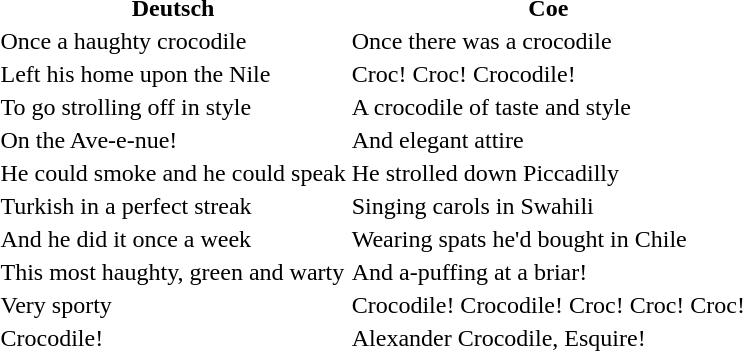<table>
<tr>
<th>Deutsch</th>
<th>Coe</th>
</tr>
<tr>
<td>Once a haughty crocodile</td>
<td>Once there was a crocodile</td>
</tr>
<tr>
<td>Left his home upon the Nile</td>
<td>Croc! Croc! Crocodile!</td>
</tr>
<tr>
<td>To go strolling off in style</td>
<td>A crocodile of taste and style</td>
</tr>
<tr>
<td>On the Ave-e-nue!</td>
<td>And elegant attire</td>
</tr>
<tr>
<td>He could smoke and he could speak</td>
<td>He strolled down Piccadilly</td>
</tr>
<tr>
<td>Turkish in a perfect streak</td>
<td>Singing carols in Swahili</td>
</tr>
<tr>
<td>And he did it once a week</td>
<td>Wearing spats he'd bought in Chile</td>
</tr>
<tr>
<td>This most haughty, green and warty</td>
<td>And a-puffing at a briar!</td>
</tr>
<tr>
<td>Very sporty</td>
<td>Crocodile! Crocodile! Croc! Croc! Croc!</td>
</tr>
<tr>
<td>Crocodile!</td>
<td>Alexander Crocodile, Esquire!</td>
</tr>
</table>
